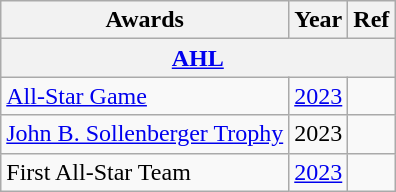<table class="wikitable">
<tr>
<th>Awards</th>
<th>Year</th>
<th>Ref</th>
</tr>
<tr>
<th colspan="3"><a href='#'>AHL</a></th>
</tr>
<tr>
<td><a href='#'>All-Star Game</a></td>
<td><a href='#'>2023</a></td>
<td></td>
</tr>
<tr>
<td><a href='#'>John B. Sollenberger Trophy</a></td>
<td>2023</td>
<td></td>
</tr>
<tr>
<td>First All-Star Team</td>
<td><a href='#'>2023</a></td>
<td></td>
</tr>
</table>
